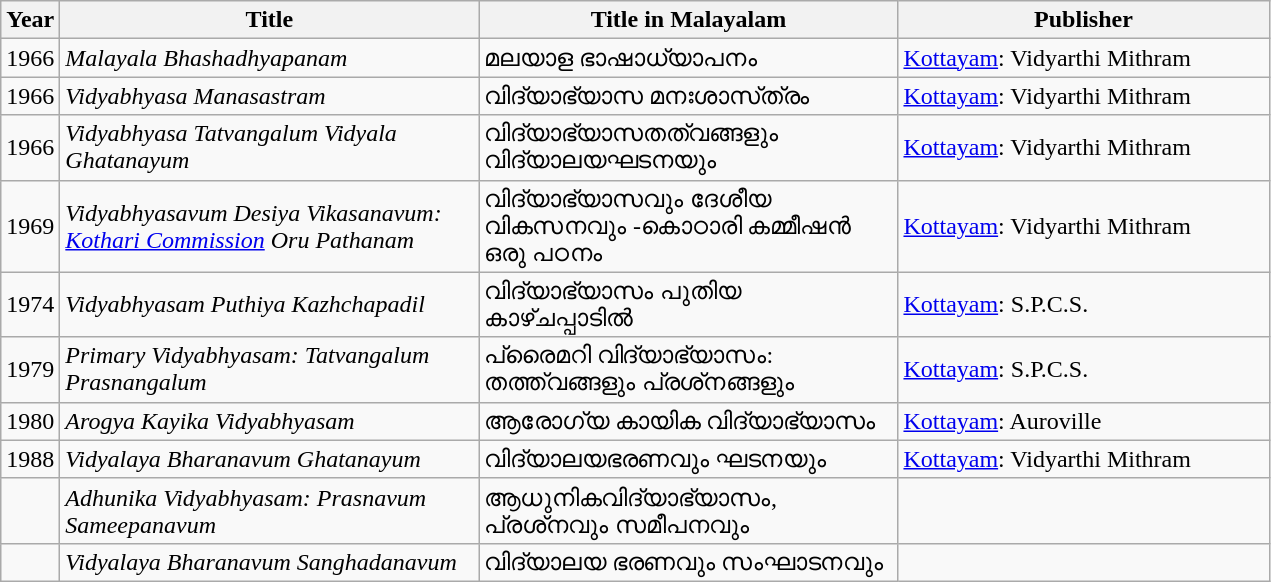<table class="wikitable">
<tr>
<th>Year</th>
<th ! style=width:17em>Title</th>
<th ! style=width:17em>Title in Malayalam</th>
<th ! style=width:15em>Publisher</th>
</tr>
<tr>
<td>1966</td>
<td><em>Malayala Bhashadhyapanam</em></td>
<td>മലയാള ഭാഷാധ്യാപനം</td>
<td><a href='#'>Kottayam</a>: Vidyarthi Mithram</td>
</tr>
<tr>
<td>1966</td>
<td><em>Vidyabhyasa Manasastram</em></td>
<td>വിദ്യാഭ്യാസ മനഃശാസ്‌ത്രം</td>
<td><a href='#'>Kottayam</a>: Vidyarthi Mithram</td>
</tr>
<tr>
<td>1966</td>
<td><em>Vidyabhyasa Tatvangalum Vidyala Ghatanayum</em></td>
<td>വിദ്യാഭ്യാസതത്വങ്ങളും വിദ്യാലയഘടനയും</td>
<td><a href='#'>Kottayam</a>: Vidyarthi Mithram</td>
</tr>
<tr>
<td>1969</td>
<td><em>Vidyabhyasavum Desiya Vikasanavum: <a href='#'>Kothari Commission</a> Oru Pathanam</em></td>
<td>വിദ്യാഭ്യാസവും ദേശീയ വികസനവും -കൊഠാരി കമ്മീഷൻ ഒരു പഠനം</td>
<td><a href='#'>Kottayam</a>: Vidyarthi Mithram</td>
</tr>
<tr>
<td>1974</td>
<td><em>Vidyabhyasam Puthiya Kazhchapadil</em></td>
<td>വിദ്യാഭ്യാസം പുതിയ കാഴ്‌ചപ്പാടിൽ</td>
<td><a href='#'>Kottayam</a>: S.P.C.S.</td>
</tr>
<tr>
<td>1979</td>
<td><em>Primary Vidyabhyasam: Tatvangalum Prasnangalum</em></td>
<td>പ്രൈമറി വിദ്യാഭ്യാസം: തത്ത്വങ്ങളും പ്രശ്‌നങ്ങളും</td>
<td><a href='#'>Kottayam</a>: S.P.C.S.</td>
</tr>
<tr>
<td>1980</td>
<td><em>Arogya Kayika Vidyabhyasam</em></td>
<td>ആരോഗ്യ കായിക വിദ്യാഭ്യാസം</td>
<td><a href='#'>Kottayam</a>: Auroville</td>
</tr>
<tr>
<td>1988</td>
<td><em>Vidyalaya Bharanavum Ghatanayum</em></td>
<td>വിദ്യാലയഭരണവും ഘടനയും</td>
<td><a href='#'>Kottayam</a>: Vidyarthi Mithram</td>
</tr>
<tr>
<td></td>
<td><em>Adhunika Vidyabhyasam: Prasnavum Sameepanavum</em></td>
<td>ആധുനികവിദ്യാഭ്യാസം, പ്രശ്‌നവും സമീപനവും</td>
<td></td>
</tr>
<tr>
<td></td>
<td><em>Vidyalaya Bharanavum Sanghadanavum</em></td>
<td>വിദ്യാലയ ഭരണവും സംഘാടനവും</td>
<td></td>
</tr>
</table>
